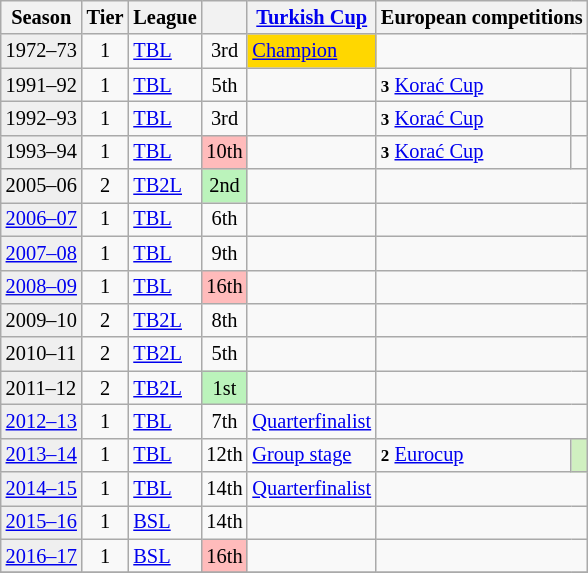<table class="wikitable" style="font-size:85%;">
<tr>
<th>Season</th>
<th>Tier</th>
<th>League</th>
<th></th>
<th><a href='#'>Turkish Cup</a></th>
<th colspan=2>European competitions</th>
</tr>
<tr>
<td style="background:#efefef;">1972–73</td>
<td align=center>1</td>
<td><a href='#'>TBL</a></td>
<td align=center>3rd</td>
<td style="background:gold"><a href='#'>Champion</a></td>
<td colspan=2></td>
</tr>
<tr>
<td style="background:#efefef;">1991–92</td>
<td align=center>1</td>
<td><a href='#'>TBL</a></td>
<td align=center>5th</td>
<td></td>
<td><small><strong>3</strong></small> <a href='#'>Korać Cup</a></td>
<td align=center></td>
</tr>
<tr>
<td style="background:#efefef;">1992–93</td>
<td align=center>1</td>
<td><a href='#'>TBL</a></td>
<td align=center>3rd</td>
<td></td>
<td><small><strong>3</strong></small> <a href='#'>Korać Cup</a></td>
<td align=center></td>
</tr>
<tr>
<td style="background:#efefef;">1993–94</td>
<td align=center>1</td>
<td><a href='#'>TBL</a></td>
<td align=center bgcolor=#FFBBBB>10th</td>
<td></td>
<td><small><strong>3</strong></small> <a href='#'>Korać Cup</a></td>
<td align=center></td>
</tr>
<tr>
<td style="background:#efefef;">2005–06</td>
<td align=center>2</td>
<td><a href='#'>TB2L</a></td>
<td align=center bgcolor=#BBF3BB>2nd</td>
<td></td>
<td colspan=2></td>
</tr>
<tr>
<td style="background:#efefef;"><a href='#'>2006–07</a></td>
<td align=center>1</td>
<td><a href='#'>TBL</a></td>
<td align=center>6th</td>
<td></td>
<td colspan=2></td>
</tr>
<tr>
<td style="background:#efefef;"><a href='#'>2007–08</a></td>
<td align=center>1</td>
<td><a href='#'>TBL</a></td>
<td align=center>9th</td>
<td></td>
<td colspan=2></td>
</tr>
<tr>
<td style="background:#efefef;"><a href='#'>2008–09</a></td>
<td align=center>1</td>
<td><a href='#'>TBL</a></td>
<td align=center bgcolor=#FFBBBB>16th</td>
<td></td>
<td colspan=2></td>
</tr>
<tr>
<td style="background:#efefef;">2009–10</td>
<td align=center>2</td>
<td><a href='#'>TB2L</a></td>
<td align=center>8th</td>
<td></td>
<td colspan=3></td>
</tr>
<tr>
<td style="background:#efefef;">2010–11</td>
<td align=center>2</td>
<td><a href='#'>TB2L</a></td>
<td align=center>5th</td>
<td></td>
<td colspan=2></td>
</tr>
<tr>
<td style="background:#efefef;">2011–12</td>
<td align=center>2</td>
<td><a href='#'>TB2L</a></td>
<td align=center bgcolor=#BBF3BB>1st</td>
<td></td>
<td colspan=2></td>
</tr>
<tr>
<td style="background:#efefef;"><a href='#'>2012–13</a></td>
<td align=center>1</td>
<td><a href='#'>TBL</a></td>
<td align=center>7th</td>
<td><a href='#'>Quarterfinalist</a></td>
<td colspan=2></td>
</tr>
<tr>
<td style="background:#efefef;"><a href='#'>2013–14</a></td>
<td align=center>1</td>
<td><a href='#'>TBL</a></td>
<td align=center>12th</td>
<td><a href='#'>Group stage</a></td>
<td><small><strong>2</strong></small> <a href='#'>Eurocup</a></td>
<td bgcolor=D0F0C0 align=center></td>
</tr>
<tr>
<td style="background:#efefef;"><a href='#'>2014–15</a></td>
<td align=center>1</td>
<td><a href='#'>TBL</a></td>
<td align=center>14th</td>
<td><a href='#'>Quarterfinalist</a></td>
<td colspan=2></td>
</tr>
<tr>
<td style="background:#efefef;"><a href='#'>2015–16</a></td>
<td align=center>1</td>
<td><a href='#'>BSL</a></td>
<td align=center>14th</td>
<td></td>
<td colspan=2></td>
</tr>
<tr>
<td style="background:#efefef;"><a href='#'>2016–17</a></td>
<td align=center>1</td>
<td><a href='#'>BSL</a></td>
<td align=center bgcolor=#FFBBBB>16th</td>
<td></td>
<td colspan=2></td>
</tr>
<tr>
</tr>
</table>
